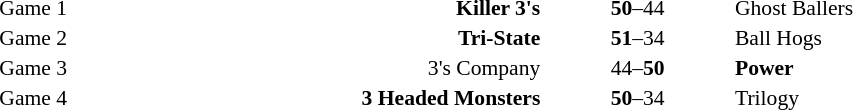<table style="width:100%;" cellspacing="1">
<tr>
<th width=15%></th>
<th width=25%></th>
<th width=10%></th>
<th width=25%></th>
</tr>
<tr style=font-size:90%>
<td align=right>Game 1</td>
<td align=right><strong>Killer 3's</strong></td>
<td align=center><strong>50</strong>–44</td>
<td>Ghost Ballers</td>
<td></td>
</tr>
<tr style=font-size:90%>
<td align=right>Game 2</td>
<td align=right><strong>Tri-State</strong></td>
<td align=center><strong>51</strong>–34</td>
<td>Ball Hogs</td>
<td></td>
</tr>
<tr style=font-size:90%>
<td align=right>Game 3</td>
<td align=right>3's Company</td>
<td align=center>44–<strong>50</strong></td>
<td><strong>Power</strong></td>
<td></td>
</tr>
<tr style=font-size:90%>
<td align=right>Game 4</td>
<td align=right><strong>3 Headed Monsters</strong></td>
<td align=center><strong>50</strong>–34</td>
<td>Trilogy</td>
<td></td>
</tr>
</table>
